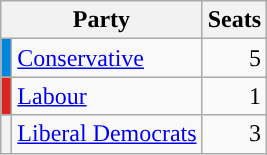<table class="wikitable">
<tr>
<th colspan=2>Party</th>
<th>Seats</th>
</tr>
<tr>
<th style="background-color: #0087DC"></th>
<td><a href='#'>Conservative</a></td>
<td align=right>5</td>
</tr>
<tr>
<th style="background-color: #DC241f"></th>
<td><a href='#'>Labour</a></td>
<td align=right>1</td>
</tr>
<tr>
<th style="background-color: "></th>
<td><a href='#'>Liberal Democrats</a></td>
<td align=right>3</td>
</tr>
</table>
